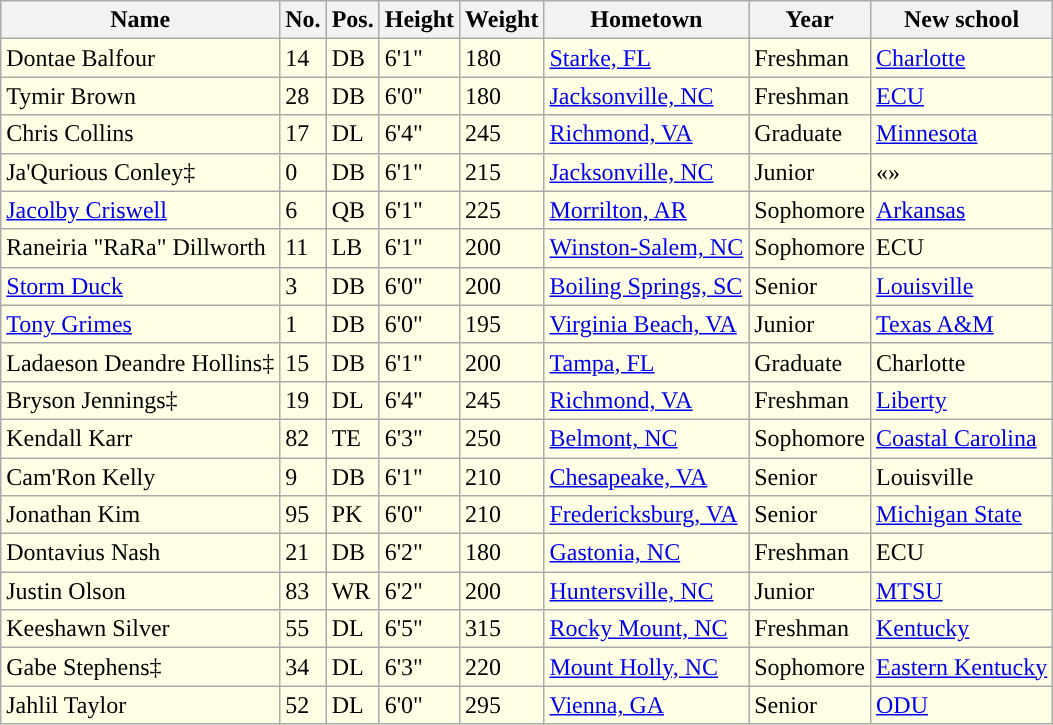<table class="wikitable sortable">
<tr>
<th>Name</th>
<th>No.</th>
<th>Pos.</th>
<th>Height</th>
<th>Weight</th>
<th>Hometown</th>
<th>Year</th>
<th class="unsortable">New school</th>
</tr>
<tr style="background:#FFFFE6;">
<td>Dontae Balfour</td>
<td>14</td>
<td>DB</td>
<td>6'1"</td>
<td>180</td>
<td><a href='#'>Starke, FL</a></td>
<td> Freshman</td>
<td><a href='#'>Charlotte</a></td>
</tr>
<tr style="background:#FFFFE6;">
<td>Tymir Brown</td>
<td>28</td>
<td>DB</td>
<td>6'0"</td>
<td>180</td>
<td><a href='#'>Jacksonville, NC</a></td>
<td> Freshman</td>
<td><a href='#'>ECU</a></td>
</tr>
<tr style="background:#FFFFE6;">
<td>Chris Collins</td>
<td>17</td>
<td>DL</td>
<td>6'4"</td>
<td>245</td>
<td><a href='#'>Richmond, VA</a></td>
<td>Graduate</td>
<td><a href='#'>Minnesota</a></td>
</tr>
<tr style="background:#FFFFE6;">
<td>Ja'Qurious Conley‡</td>
<td>0</td>
<td>DB</td>
<td>6'1"</td>
<td>215</td>
<td><a href='#'>Jacksonville, NC</a></td>
<td>Junior</td>
<td>«»</td>
</tr>
<tr style="background:#FFFFE6;">
<td><a href='#'>Jacolby Criswell</a></td>
<td>6</td>
<td>QB</td>
<td>6'1"</td>
<td>225</td>
<td><a href='#'>Morrilton, AR</a></td>
<td>Sophomore</td>
<td><a href='#'>Arkansas</a></td>
</tr>
<tr style="background:#FFFFE6;">
<td>Raneiria "RaRa" Dillworth</td>
<td>11</td>
<td>LB</td>
<td>6'1"</td>
<td>200</td>
<td><a href='#'>Winston-Salem, NC</a></td>
<td>Sophomore</td>
<td>ECU</td>
</tr>
<tr style="background:#FFFFE6;">
<td><a href='#'>Storm Duck</a></td>
<td>3</td>
<td>DB</td>
<td>6'0"</td>
<td>200</td>
<td><a href='#'>Boiling Springs, SC</a></td>
<td>Senior</td>
<td><a href='#'>Louisville</a></td>
</tr>
<tr style="background:#FFFFE6;">
<td><a href='#'>Tony Grimes</a></td>
<td>1</td>
<td>DB</td>
<td>6'0"</td>
<td>195</td>
<td><a href='#'>Virginia Beach, VA</a></td>
<td>Junior</td>
<td><a href='#'>Texas A&M</a></td>
</tr>
<tr style="background:#FFFFE6;">
<td>Ladaeson Deandre Hollins‡</td>
<td>15</td>
<td>DB</td>
<td>6'1"</td>
<td>200</td>
<td><a href='#'>Tampa, FL</a></td>
<td>Graduate</td>
<td>Charlotte</td>
</tr>
<tr style="background:#FFFFE6;">
<td>Bryson Jennings‡</td>
<td>19</td>
<td>DL</td>
<td>6'4"</td>
<td>245</td>
<td><a href='#'>Richmond, VA</a></td>
<td> Freshman</td>
<td><a href='#'>Liberty</a></td>
</tr>
<tr style="background:#FFFFE6;">
<td>Kendall Karr</td>
<td>82</td>
<td>TE</td>
<td>6'3"</td>
<td>250</td>
<td><a href='#'>Belmont, NC</a></td>
<td>Sophomore</td>
<td><a href='#'>Coastal Carolina</a></td>
</tr>
<tr style="background:#FFFFE6;">
<td>Cam'Ron Kelly</td>
<td>9</td>
<td>DB</td>
<td>6'1"</td>
<td>210</td>
<td><a href='#'>Chesapeake, VA</a></td>
<td>Senior</td>
<td>Louisville</td>
</tr>
<tr style="background:#FFFFE6;">
<td>Jonathan Kim</td>
<td>95</td>
<td>PK</td>
<td>6'0"</td>
<td>210</td>
<td><a href='#'>Fredericksburg, VA</a></td>
<td>Senior</td>
<td><a href='#'>Michigan State</a></td>
</tr>
<tr style="background:#FFFFE6;">
<td>Dontavius Nash</td>
<td>21</td>
<td>DB</td>
<td>6'2"</td>
<td>180</td>
<td><a href='#'>Gastonia, NC</a></td>
<td> Freshman</td>
<td>ECU</td>
</tr>
<tr style="background:#FFFFE6;">
<td>Justin Olson</td>
<td>83</td>
<td>WR</td>
<td>6'2"</td>
<td>200</td>
<td><a href='#'>Huntersville, NC</a></td>
<td>Junior</td>
<td><a href='#'>MTSU</a></td>
</tr>
<tr style="background:#FFFFE6;">
<td>Keeshawn Silver</td>
<td>55</td>
<td>DL</td>
<td>6'5"</td>
<td>315</td>
<td><a href='#'>Rocky Mount, NC</a></td>
<td> Freshman</td>
<td><a href='#'>Kentucky</a></td>
</tr>
<tr style="background:#FFFFE6;">
<td>Gabe Stephens‡</td>
<td>34</td>
<td>DL</td>
<td>6'3"</td>
<td>220</td>
<td><a href='#'>Mount Holly, NC</a></td>
<td> Sophomore</td>
<td><a href='#'>Eastern Kentucky</a></td>
</tr>
<tr style="background:#FFFFE6;">
<td>Jahlil Taylor</td>
<td>52</td>
<td>DL</td>
<td>6'0"</td>
<td>295</td>
<td><a href='#'>Vienna, GA</a></td>
<td>Senior</td>
<td><a href='#'>ODU</a></td>
</tr>
</table>
